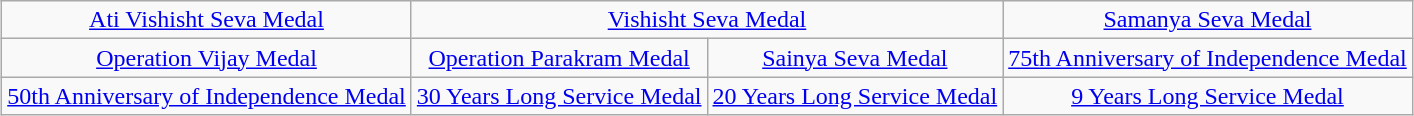<table class="wikitable" style="margin:1em auto; text-align:center;">
<tr>
<td><a href='#'>Ati Vishisht Seva Medal</a></td>
<td colspan="2"><a href='#'>Vishisht Seva Medal</a></td>
<td><a href='#'>Samanya Seva Medal</a></td>
</tr>
<tr>
<td><a href='#'>Operation Vijay Medal</a></td>
<td><a href='#'>Operation Parakram Medal</a></td>
<td><a href='#'>Sainya Seva Medal</a></td>
<td><a href='#'>75th Anniversary of Independence Medal</a></td>
</tr>
<tr>
<td><a href='#'>50th Anniversary of Independence Medal</a></td>
<td><a href='#'>30 Years Long Service Medal</a></td>
<td><a href='#'>20 Years Long Service Medal</a></td>
<td><a href='#'>9 Years Long Service Medal</a></td>
</tr>
</table>
